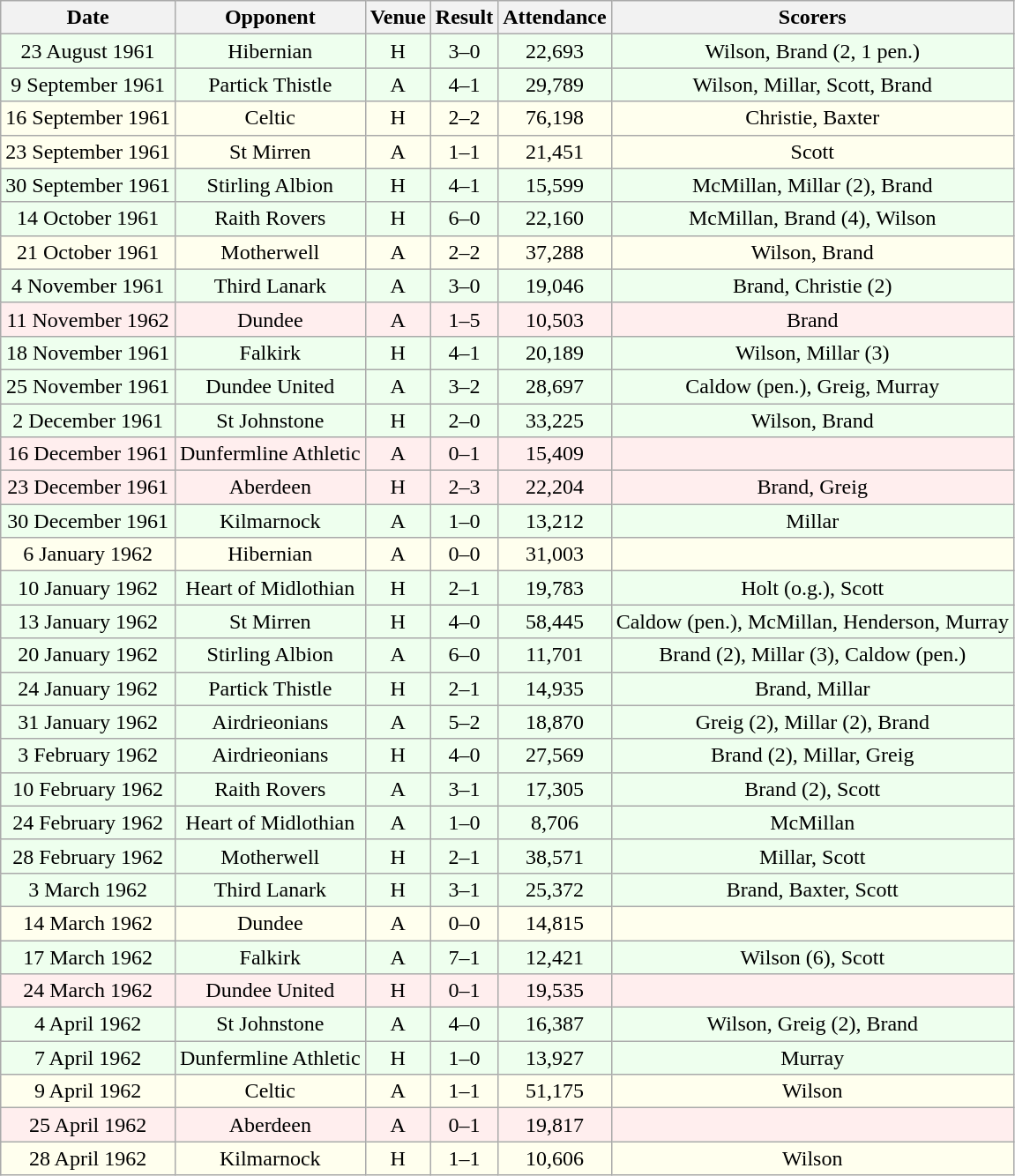<table class="wikitable sortable" style="font-size:100%; text-align:center">
<tr>
<th>Date</th>
<th>Opponent</th>
<th>Venue</th>
<th>Result</th>
<th>Attendance</th>
<th>Scorers</th>
</tr>
<tr bgcolor = "#EEFFEE">
<td>23 August 1961</td>
<td>Hibernian</td>
<td>H</td>
<td>3–0</td>
<td>22,693</td>
<td>Wilson, Brand (2, 1 pen.)</td>
</tr>
<tr bgcolor = "#EEFFEE">
<td>9 September 1961</td>
<td>Partick Thistle</td>
<td>A</td>
<td>4–1</td>
<td>29,789</td>
<td>Wilson, Millar, Scott, Brand</td>
</tr>
<tr bgcolor = "#FFFFEE">
<td>16 September 1961</td>
<td>Celtic</td>
<td>H</td>
<td>2–2</td>
<td>76,198</td>
<td>Christie, Baxter</td>
</tr>
<tr bgcolor = "#FFFFEE">
<td>23 September 1961</td>
<td>St Mirren</td>
<td>A</td>
<td>1–1</td>
<td>21,451</td>
<td>Scott</td>
</tr>
<tr bgcolor = "#EEFFEE">
<td>30 September 1961</td>
<td>Stirling Albion</td>
<td>H</td>
<td>4–1</td>
<td>15,599</td>
<td>McMillan, Millar (2), Brand</td>
</tr>
<tr bgcolor = "#EEFFEE">
<td>14 October 1961</td>
<td>Raith Rovers</td>
<td>H</td>
<td>6–0</td>
<td>22,160</td>
<td>McMillan, Brand (4), Wilson</td>
</tr>
<tr bgcolor = "#FFFFEE">
<td>21 October 1961</td>
<td>Motherwell</td>
<td>A</td>
<td>2–2</td>
<td>37,288</td>
<td>Wilson, Brand</td>
</tr>
<tr bgcolor = "#EEFFEE">
<td>4 November 1961</td>
<td>Third Lanark</td>
<td>A</td>
<td>3–0</td>
<td>19,046</td>
<td>Brand, Christie (2)</td>
</tr>
<tr bgcolor = "#FFEEEE">
<td>11 November 1962</td>
<td>Dundee</td>
<td>A</td>
<td>1–5</td>
<td>10,503</td>
<td>Brand</td>
</tr>
<tr bgcolor = "#EEFFEE">
<td>18 November 1961</td>
<td>Falkirk</td>
<td>H</td>
<td>4–1</td>
<td>20,189</td>
<td>Wilson, Millar (3)</td>
</tr>
<tr bgcolor = "#EEFFEE">
<td>25 November 1961</td>
<td>Dundee United</td>
<td>A</td>
<td>3–2</td>
<td>28,697</td>
<td>Caldow (pen.), Greig, Murray</td>
</tr>
<tr bgcolor = "#EEFFEE">
<td>2 December 1961</td>
<td>St Johnstone</td>
<td>H</td>
<td>2–0</td>
<td>33,225</td>
<td>Wilson, Brand</td>
</tr>
<tr bgcolor = "#FFEEEE">
<td>16 December 1961</td>
<td>Dunfermline Athletic</td>
<td>A</td>
<td>0–1</td>
<td>15,409</td>
<td></td>
</tr>
<tr bgcolor = "#FFEEEE">
<td>23 December 1961</td>
<td>Aberdeen</td>
<td>H</td>
<td>2–3</td>
<td>22,204</td>
<td>Brand, Greig</td>
</tr>
<tr bgcolor = "#EEFFEE">
<td>30 December 1961</td>
<td>Kilmarnock</td>
<td>A</td>
<td>1–0</td>
<td>13,212</td>
<td>Millar</td>
</tr>
<tr bgcolor = "#FFFFEE">
<td>6 January 1962</td>
<td>Hibernian</td>
<td>A</td>
<td>0–0</td>
<td>31,003</td>
<td></td>
</tr>
<tr bgcolor = "#EEFFEE">
<td>10 January 1962</td>
<td>Heart of Midlothian</td>
<td>H</td>
<td>2–1</td>
<td>19,783</td>
<td>Holt (o.g.), Scott</td>
</tr>
<tr bgcolor = "#EEFFEE">
<td>13 January 1962</td>
<td>St Mirren</td>
<td>H</td>
<td>4–0</td>
<td>58,445</td>
<td>Caldow (pen.), McMillan, Henderson, Murray</td>
</tr>
<tr bgcolor = "#EEFFEE">
<td>20 January 1962</td>
<td>Stirling Albion</td>
<td>A</td>
<td>6–0</td>
<td>11,701</td>
<td>Brand (2), Millar (3), Caldow (pen.)</td>
</tr>
<tr bgcolor = "#EEFFEE">
<td>24 January 1962</td>
<td>Partick Thistle</td>
<td>H</td>
<td>2–1</td>
<td>14,935</td>
<td>Brand, Millar</td>
</tr>
<tr bgcolor = "#EEFFEE">
<td>31 January 1962</td>
<td>Airdrieonians</td>
<td>A</td>
<td>5–2</td>
<td>18,870</td>
<td>Greig (2), Millar (2), Brand</td>
</tr>
<tr bgcolor = "#EEFFEE">
<td>3 February 1962</td>
<td>Airdrieonians</td>
<td>H</td>
<td>4–0</td>
<td>27,569</td>
<td>Brand (2), Millar, Greig</td>
</tr>
<tr bgcolor = "#EEFFEE">
<td>10 February 1962</td>
<td>Raith Rovers</td>
<td>A</td>
<td>3–1</td>
<td>17,305</td>
<td>Brand (2), Scott</td>
</tr>
<tr bgcolor = "#EEFFEE">
<td>24 February 1962</td>
<td>Heart of Midlothian</td>
<td>A</td>
<td>1–0</td>
<td>8,706</td>
<td>McMillan</td>
</tr>
<tr bgcolor = "#EEFFEE">
<td>28 February 1962</td>
<td>Motherwell</td>
<td>H</td>
<td>2–1</td>
<td>38,571</td>
<td>Millar, Scott</td>
</tr>
<tr bgcolor = "#EEFFEE">
<td>3 March 1962</td>
<td>Third Lanark</td>
<td>H</td>
<td>3–1</td>
<td>25,372</td>
<td>Brand, Baxter, Scott</td>
</tr>
<tr bgcolor = "#FFFFEE">
<td>14 March 1962</td>
<td>Dundee</td>
<td>A</td>
<td>0–0</td>
<td>14,815</td>
<td></td>
</tr>
<tr bgcolor = "#EEFFEE">
<td>17 March 1962</td>
<td>Falkirk</td>
<td>A</td>
<td>7–1</td>
<td>12,421</td>
<td>Wilson (6), Scott</td>
</tr>
<tr bgcolor = "#FFEEEE">
<td>24 March 1962</td>
<td>Dundee United</td>
<td>H</td>
<td>0–1</td>
<td>19,535</td>
<td></td>
</tr>
<tr bgcolor = "#EEFFEE">
<td>4 April 1962</td>
<td>St Johnstone</td>
<td>A</td>
<td>4–0</td>
<td>16,387</td>
<td>Wilson, Greig (2), Brand</td>
</tr>
<tr bgcolor = "#EEFFEE">
<td>7 April 1962</td>
<td>Dunfermline Athletic</td>
<td>H</td>
<td>1–0</td>
<td>13,927</td>
<td>Murray</td>
</tr>
<tr bgcolor = "#FFFFEE">
<td>9 April 1962</td>
<td>Celtic</td>
<td>A</td>
<td>1–1</td>
<td>51,175</td>
<td>Wilson</td>
</tr>
<tr bgcolor = "#FFEEEE">
<td>25 April 1962</td>
<td>Aberdeen</td>
<td>A</td>
<td>0–1</td>
<td>19,817</td>
<td></td>
</tr>
<tr bgcolor = "#FFFFEE">
<td>28 April 1962</td>
<td>Kilmarnock</td>
<td>H</td>
<td>1–1</td>
<td>10,606</td>
<td>Wilson</td>
</tr>
</table>
